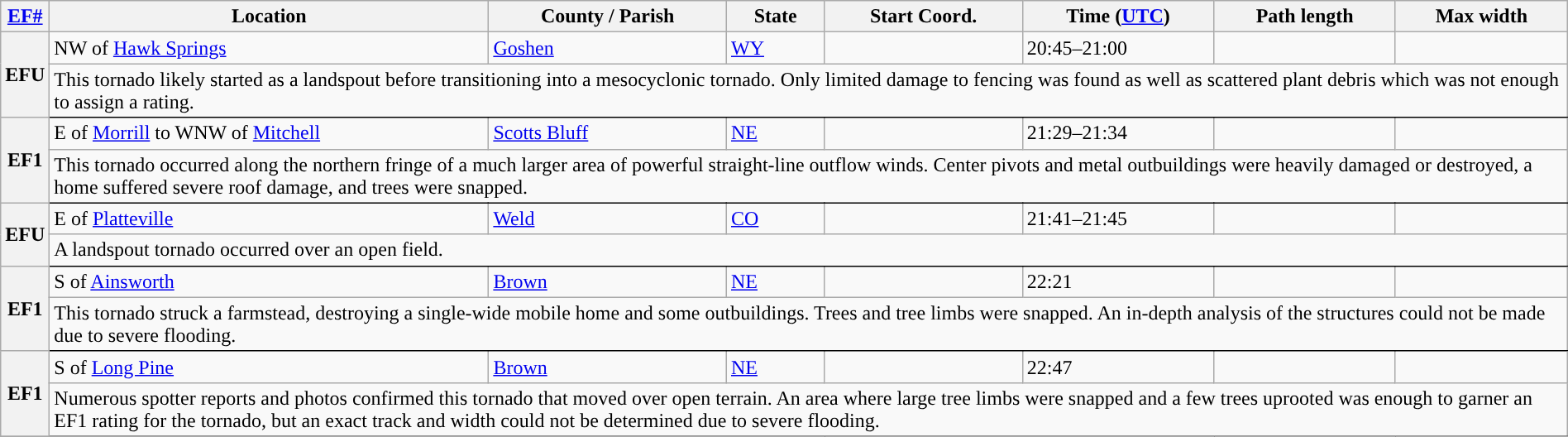<table class="wikitable sortable" style="width:100%;">
<tr>
<th scope="col" width="2%" align="center"><a href='#'>EF#</a></th>
<th scope="col" align="center" class="unsortable">Location</th>
<th scope="col" align="center" class="unsortable">County / Parish</th>
<th scope="col" align="center">State</th>
<th scope="col" align="center">Start Coord.</th>
<th scope="col" align="center">Time (<a href='#'>UTC</a>)</th>
<th scope="col" align="center">Path length</th>
<th scope="col" align="center">Max width</th>
</tr>
<tr>
<th scope="row" rowspan="2" style="background-color:#">EFU</th>
<td>NW of <a href='#'>Hawk Springs</a></td>
<td><a href='#'>Goshen</a></td>
<td><a href='#'>WY</a></td>
<td></td>
<td>20:45–21:00</td>
<td></td>
<td></td>
</tr>
<tr class="expand-child">
<td colspan="8" style=" border-bottom: 1px solid black;">This tornado likely started as a landspout before transitioning into a mesocyclonic tornado. Only limited damage to fencing was found as well as scattered plant debris which was not enough to assign a rating.</td>
</tr>
<tr>
<th scope="row" rowspan="2" style="background-color:#">EF1</th>
<td>E of <a href='#'>Morrill</a> to WNW of <a href='#'>Mitchell</a></td>
<td><a href='#'>Scotts Bluff</a></td>
<td><a href='#'>NE</a></td>
<td></td>
<td>21:29–21:34</td>
<td></td>
<td></td>
</tr>
<tr class="expand-child">
<td colspan="8" style=" border-bottom: 1px solid black;">This tornado occurred along the northern fringe of a much larger area of powerful  straight-line outflow winds. Center pivots and metal outbuildings were heavily damaged or destroyed, a home suffered severe roof damage, and trees were snapped.</td>
</tr>
<tr>
<th scope="row" rowspan="2" style="background-color:#">EFU</th>
<td>E of <a href='#'>Platteville</a></td>
<td><a href='#'>Weld</a></td>
<td><a href='#'>CO</a></td>
<td></td>
<td>21:41–21:45</td>
<td></td>
<td></td>
</tr>
<tr class="expand-child">
<td colspan="8" style=" border-bottom: 1px solid black;">A landspout tornado occurred over an open field.</td>
</tr>
<tr>
<th scope="row" rowspan="2" style="background-color:#">EF1</th>
<td>S of <a href='#'>Ainsworth</a></td>
<td><a href='#'>Brown</a></td>
<td><a href='#'>NE</a></td>
<td></td>
<td>22:21</td>
<td></td>
<td></td>
</tr>
<tr class="expand-child">
<td colspan="8" style=" border-bottom: 1px solid black;">This tornado struck a farmstead, destroying a single-wide mobile home and some outbuildings. Trees and tree limbs were snapped. An in-depth analysis of the structures could not be made due to severe flooding.</td>
</tr>
<tr>
<th scope="row" rowspan="2" style="background-color:#">EF1</th>
<td>S of <a href='#'>Long Pine</a></td>
<td><a href='#'>Brown</a></td>
<td><a href='#'>NE</a></td>
<td></td>
<td>22:47</td>
<td></td>
<td></td>
</tr>
<tr class="expand-child">
<td colspan="8" style=" border-bottom: 1px solid black;">Numerous spotter reports and photos confirmed this tornado that moved over open terrain. An area where large tree limbs were snapped and a few trees uprooted was enough to garner an EF1 rating for the tornado, but an exact track and width could not be determined due to severe flooding.</td>
</tr>
<tr>
</tr>
</table>
